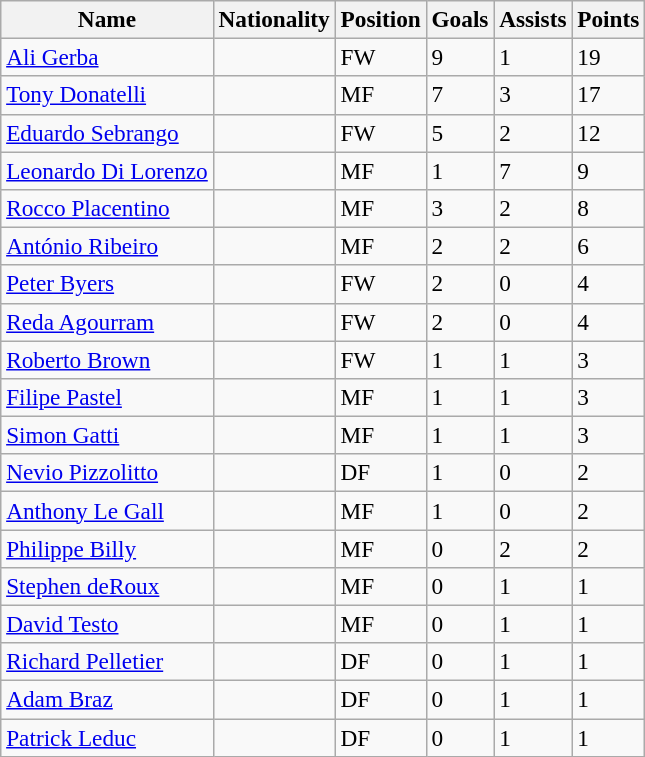<table class="wikitable" style="font-size:97%; text-align:left;">
<tr>
<th>Name</th>
<th>Nationality</th>
<th>Position</th>
<th>Goals</th>
<th>Assists</th>
<th>Points</th>
</tr>
<tr>
<td><a href='#'>Ali Gerba</a></td>
<td style="text-align:left;"></td>
<td>FW</td>
<td>9</td>
<td>1</td>
<td>19</td>
</tr>
<tr>
<td><a href='#'>Tony Donatelli</a></td>
<td style="text-align:left;"></td>
<td>MF</td>
<td>7</td>
<td>3</td>
<td>17</td>
</tr>
<tr>
<td><a href='#'>Eduardo Sebrango</a></td>
<td style="text-align:left;"></td>
<td>FW</td>
<td>5</td>
<td>2</td>
<td>12</td>
</tr>
<tr>
<td><a href='#'>Leonardo Di Lorenzo</a></td>
<td style="text-align:left;"></td>
<td>MF</td>
<td>1</td>
<td>7</td>
<td>9</td>
</tr>
<tr>
<td><a href='#'>Rocco Placentino</a></td>
<td style="text-align:left;"></td>
<td>MF</td>
<td>3</td>
<td>2</td>
<td>8</td>
</tr>
<tr>
<td><a href='#'>António Ribeiro</a></td>
<td style="text-align:left;"></td>
<td>MF</td>
<td>2</td>
<td>2</td>
<td>6</td>
</tr>
<tr>
<td><a href='#'>Peter Byers</a></td>
<td style="text-align:left;"></td>
<td>FW</td>
<td>2</td>
<td>0</td>
<td>4</td>
</tr>
<tr>
<td><a href='#'>Reda Agourram</a></td>
<td style="text-align:left;"></td>
<td>FW</td>
<td>2</td>
<td>0</td>
<td>4</td>
</tr>
<tr>
<td><a href='#'>Roberto Brown</a></td>
<td style="text-align:left;"></td>
<td>FW</td>
<td>1</td>
<td>1</td>
<td>3</td>
</tr>
<tr>
<td><a href='#'>Filipe Pastel</a></td>
<td style="text-align:left;"></td>
<td>MF</td>
<td>1</td>
<td>1</td>
<td>3</td>
</tr>
<tr>
<td><a href='#'>Simon Gatti</a></td>
<td style="text-align:left;"></td>
<td>MF</td>
<td>1</td>
<td>1</td>
<td>3</td>
</tr>
<tr>
<td><a href='#'>Nevio Pizzolitto</a></td>
<td style="text-align:left;"></td>
<td>DF</td>
<td>1</td>
<td>0</td>
<td>2</td>
</tr>
<tr>
<td><a href='#'>Anthony Le Gall</a></td>
<td style="text-align:left;"></td>
<td>MF</td>
<td>1</td>
<td>0</td>
<td>2</td>
</tr>
<tr>
<td><a href='#'>Philippe Billy</a></td>
<td style="text-align:left;"></td>
<td>MF</td>
<td>0</td>
<td>2</td>
<td>2</td>
</tr>
<tr>
<td><a href='#'>Stephen deRoux</a></td>
<td style="text-align:left;"></td>
<td>MF</td>
<td>0</td>
<td>1</td>
<td>1</td>
</tr>
<tr>
<td><a href='#'>David Testo</a></td>
<td style="text-align:left;"></td>
<td>MF</td>
<td>0</td>
<td>1</td>
<td>1</td>
</tr>
<tr>
<td><a href='#'>Richard Pelletier</a></td>
<td style="text-align:left;"></td>
<td>DF</td>
<td>0</td>
<td>1</td>
<td>1</td>
</tr>
<tr>
<td><a href='#'>Adam Braz</a></td>
<td style="text-align:left;"></td>
<td>DF</td>
<td>0</td>
<td>1</td>
<td>1</td>
</tr>
<tr>
<td><a href='#'>Patrick Leduc</a></td>
<td style="text-align:left;"></td>
<td>DF</td>
<td>0</td>
<td>1</td>
<td>1</td>
</tr>
</table>
